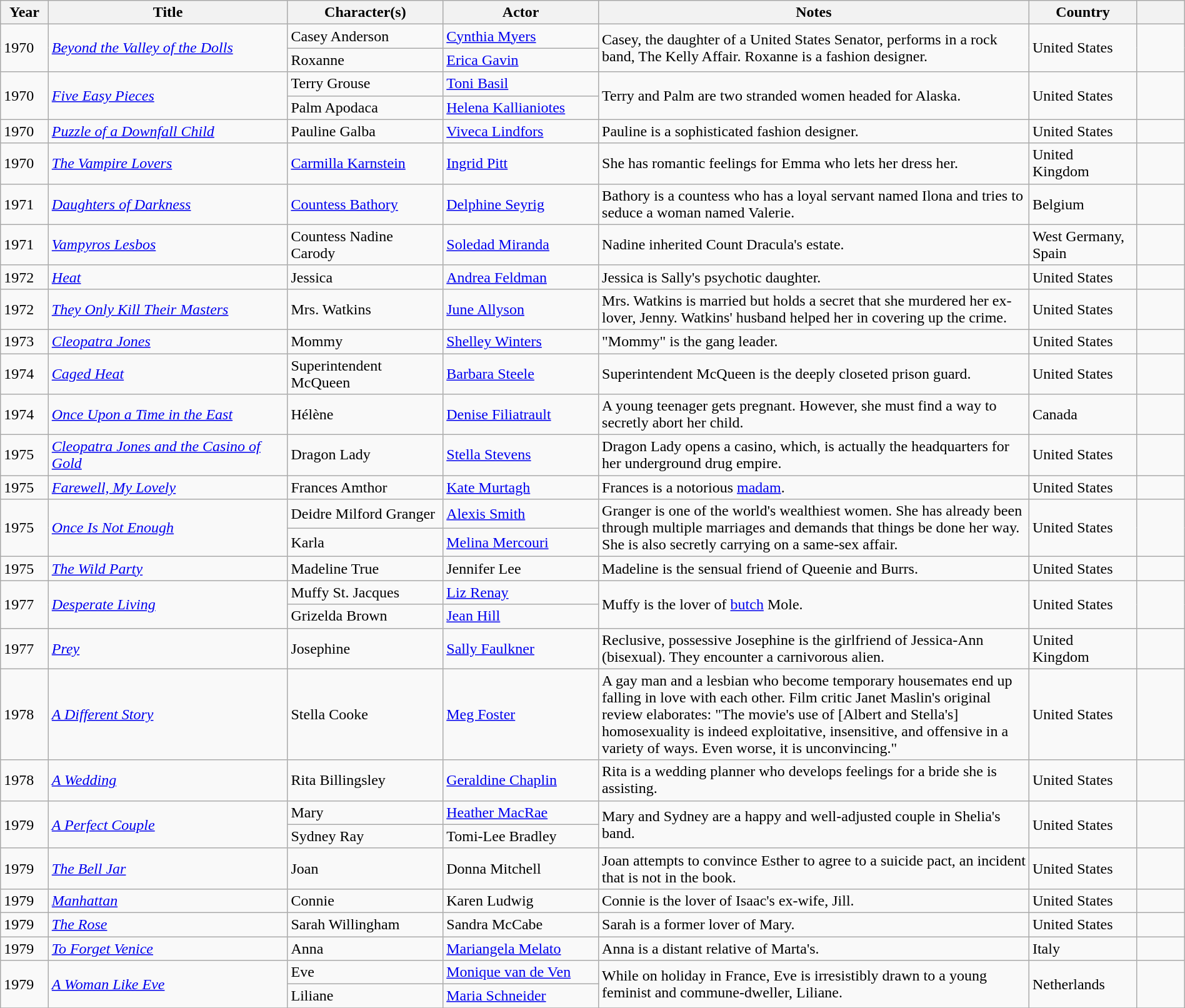<table class="wikitable sortable" style="width: 100%">
<tr>
<th style="width:4%;">Year</th>
<th style="width:20%;">Title</th>
<th style="width:13%;">Character(s)</th>
<th style="width:13%;">Actor</th>
<th style="width:36%;">Notes</th>
<th style="width:9%;">Country</th>
<th style="width:4%;" class="unsortable"></th>
</tr>
<tr>
<td rowspan="2">1970</td>
<td rowspan="2"><em><a href='#'>Beyond the Valley of the Dolls</a></em></td>
<td>Casey Anderson</td>
<td><a href='#'>Cynthia Myers</a></td>
<td rowspan="2">Casey, the daughter of a United States Senator, performs in a rock band, The Kelly Affair.  Roxanne is a fashion designer.</td>
<td rowspan="2">United States</td>
<td rowspan="2"></td>
</tr>
<tr>
<td>Roxanne</td>
<td><a href='#'>Erica Gavin</a></td>
</tr>
<tr>
<td rowspan="2">1970</td>
<td rowspan="2"><em><a href='#'>Five Easy Pieces</a></em></td>
<td>Terry Grouse</td>
<td><a href='#'>Toni Basil</a></td>
<td rowspan="2">Terry and Palm are two stranded women headed for Alaska.</td>
<td rowspan="2">United States</td>
<td rowspan="2"></td>
</tr>
<tr>
<td>Palm Apodaca</td>
<td><a href='#'>Helena Kallianiotes</a></td>
</tr>
<tr>
<td>1970</td>
<td><em><a href='#'>Puzzle of a Downfall Child</a></em></td>
<td>Pauline Galba</td>
<td><a href='#'>Viveca Lindfors</a></td>
<td>Pauline is a sophisticated fashion designer.</td>
<td>United States</td>
<td></td>
</tr>
<tr>
<td>1970</td>
<td><em><a href='#'>The Vampire Lovers</a></em></td>
<td><a href='#'>Carmilla Karnstein</a></td>
<td><a href='#'>Ingrid Pitt</a></td>
<td>She has romantic feelings for Emma who lets her dress her.</td>
<td>United Kingdom</td>
<td></td>
</tr>
<tr>
<td>1971</td>
<td><em><a href='#'>Daughters of Darkness</a></em></td>
<td><a href='#'>Countess Bathory</a></td>
<td><a href='#'>Delphine Seyrig</a></td>
<td>Bathory is a countess who has a loyal servant named Ilona and tries to seduce a woman named Valerie.</td>
<td>Belgium</td>
<td></td>
</tr>
<tr>
<td>1971</td>
<td><em><a href='#'>Vampyros Lesbos</a></em></td>
<td>Countess Nadine Carody</td>
<td><a href='#'>Soledad Miranda</a></td>
<td>Nadine inherited Count Dracula's estate.</td>
<td>West Germany, Spain</td>
<td></td>
</tr>
<tr>
<td>1972</td>
<td><em><a href='#'>Heat</a></em></td>
<td>Jessica</td>
<td><a href='#'>Andrea Feldman</a></td>
<td>Jessica is Sally's psychotic daughter.</td>
<td>United States</td>
<td></td>
</tr>
<tr>
<td>1972</td>
<td><em><a href='#'>They Only Kill Their Masters</a></em></td>
<td>Mrs. Watkins</td>
<td><a href='#'>June Allyson</a></td>
<td>Mrs. Watkins is married but holds a secret that she murdered her ex-lover, Jenny. Watkins' husband helped her in covering up the crime.</td>
<td>United States</td>
<td></td>
</tr>
<tr>
<td>1973</td>
<td><em><a href='#'>Cleopatra Jones</a></em></td>
<td>Mommy</td>
<td><a href='#'>Shelley Winters</a></td>
<td>"Mommy" is the gang leader.</td>
<td>United States</td>
<td></td>
</tr>
<tr>
<td>1974</td>
<td><em><a href='#'>Caged Heat</a></em></td>
<td>Superintendent McQueen</td>
<td><a href='#'>Barbara Steele</a></td>
<td>Superintendent McQueen is the deeply closeted prison guard.</td>
<td>United States</td>
<td></td>
</tr>
<tr>
<td>1974</td>
<td><em><a href='#'>Once Upon a Time in the East</a></em></td>
<td>Hélène</td>
<td><a href='#'>Denise Filiatrault</a></td>
<td>A young teenager gets pregnant. However, she must find a way to secretly abort her child.</td>
<td>Canada</td>
<td></td>
</tr>
<tr>
<td>1975</td>
<td><em><a href='#'>Cleopatra Jones and the Casino of Gold</a></em></td>
<td>Dragon Lady</td>
<td><a href='#'>Stella Stevens</a></td>
<td>Dragon Lady opens a casino, which, is actually the headquarters for her underground drug empire.</td>
<td>United States</td>
<td></td>
</tr>
<tr>
<td>1975</td>
<td><em><a href='#'>Farewell, My Lovely</a></em></td>
<td>Frances Amthor</td>
<td><a href='#'>Kate Murtagh</a></td>
<td>Frances is a notorious <a href='#'>madam</a>.</td>
<td>United States</td>
<td></td>
</tr>
<tr>
<td rowspan="2">1975</td>
<td rowspan="2"><em><a href='#'>Once Is Not Enough</a></em></td>
<td>Deidre Milford Granger</td>
<td><a href='#'>Alexis Smith</a></td>
<td rowspan="2">Granger is one of the world's wealthiest women. She has already been through multiple marriages and demands that things be done her way. She is also secretly carrying on a same-sex affair.</td>
<td rowspan="2">United States</td>
<td rowspan="2"></td>
</tr>
<tr>
<td>Karla</td>
<td><a href='#'>Melina Mercouri</a></td>
</tr>
<tr>
<td>1975</td>
<td><em><a href='#'>The Wild Party</a></em></td>
<td>Madeline True</td>
<td>Jennifer Lee</td>
<td>Madeline is the sensual friend of Queenie and Burrs.</td>
<td>United States</td>
<td></td>
</tr>
<tr>
<td rowspan="2">1977</td>
<td rowspan="2"><em><a href='#'>Desperate Living</a></em></td>
<td>Muffy St. Jacques</td>
<td><a href='#'>Liz Renay</a></td>
<td rowspan="2">Muffy is the lover of <a href='#'>butch</a> Mole.</td>
<td rowspan="2">United States</td>
<td rowspan="2"></td>
</tr>
<tr>
<td>Grizelda Brown</td>
<td><a href='#'>Jean Hill</a></td>
</tr>
<tr>
<td>1977</td>
<td><em><a href='#'>Prey</a></em></td>
<td>Josephine</td>
<td><a href='#'>Sally Faulkner</a></td>
<td>Reclusive, possessive Josephine is the girlfriend of Jessica-Ann (bisexual). They encounter a carnivorous alien.</td>
<td>United Kingdom</td>
<td></td>
</tr>
<tr>
<td>1978</td>
<td><em><a href='#'>A Different Story</a></em></td>
<td>Stella Cooke</td>
<td><a href='#'>Meg Foster</a></td>
<td>A gay man and a lesbian who become temporary housemates end up falling in love with each other.  Film critic Janet Maslin's original review elaborates: "The movie's use of [Albert and Stella's] homosexuality is indeed exploitative, insensitive, and offensive in a variety of ways. Even worse, it is unconvincing."</td>
<td>United States</td>
<td></td>
</tr>
<tr>
<td>1978</td>
<td><em><a href='#'>A Wedding</a></em></td>
<td>Rita Billingsley</td>
<td><a href='#'>Geraldine Chaplin</a></td>
<td>Rita is a wedding planner who develops feelings for a bride she is assisting.</td>
<td>United States</td>
<td></td>
</tr>
<tr>
<td rowspan="2">1979</td>
<td rowspan="2"><em><a href='#'>A Perfect Couple</a></em></td>
<td>Mary</td>
<td><a href='#'>Heather MacRae</a></td>
<td rowspan="2">Mary and Sydney are a happy and well-adjusted couple in Shelia's band.</td>
<td rowspan="2">United States</td>
<td rowspan="2"></td>
</tr>
<tr>
<td>Sydney Ray</td>
<td>Tomi-Lee Bradley</td>
</tr>
<tr>
<td>1979</td>
<td><em><a href='#'>The Bell Jar</a></em></td>
<td>Joan</td>
<td>Donna Mitchell</td>
<td>Joan attempts to convince Esther to agree to a suicide pact, an incident that is not in the book.</td>
<td>United States</td>
<td></td>
</tr>
<tr>
<td>1979</td>
<td><em><a href='#'>Manhattan</a></em></td>
<td>Connie</td>
<td>Karen Ludwig</td>
<td>Connie is the lover of Isaac's ex-wife, Jill.</td>
<td>United States</td>
<td></td>
</tr>
<tr>
<td>1979</td>
<td><em><a href='#'>The Rose</a></em></td>
<td>Sarah Willingham</td>
<td>Sandra McCabe</td>
<td>Sarah is a former lover of Mary.</td>
<td>United States</td>
<td></td>
</tr>
<tr>
<td>1979</td>
<td><em><a href='#'>To Forget Venice</a></em></td>
<td>Anna</td>
<td><a href='#'>Mariangela Melato</a></td>
<td>Anna is a distant relative of Marta's.</td>
<td>Italy</td>
<td></td>
</tr>
<tr>
<td rowspan="2">1979</td>
<td rowspan="2"><em><a href='#'>A Woman Like Eve</a></em></td>
<td>Eve</td>
<td><a href='#'>Monique van de Ven</a></td>
<td rowspan="2">While on holiday in France, Eve is irresistibly drawn to a young feminist and commune-dweller, Liliane.</td>
<td rowspan="2">Netherlands</td>
<td rowspan="2"></td>
</tr>
<tr>
<td>Liliane</td>
<td><a href='#'>Maria Schneider</a></td>
</tr>
<tr>
</tr>
</table>
